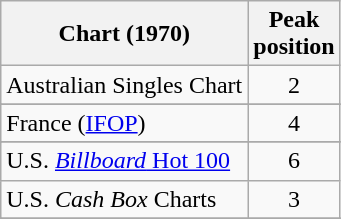<table class="wikitable sortable">
<tr>
<th>Chart (1970)</th>
<th>Peak<br>position</th>
</tr>
<tr>
<td>Australian Singles Chart</td>
<td align="center">2</td>
</tr>
<tr>
</tr>
<tr>
</tr>
<tr>
</tr>
<tr>
<td>France (<a href='#'>IFOP</a>)</td>
<td align="center">4</td>
</tr>
<tr>
</tr>
<tr>
</tr>
<tr>
<td>U.S. <a href='#'><em>Billboard</em> Hot 100</a></td>
<td align="center">6</td>
</tr>
<tr>
<td>U.S. <em>Cash Box</em> Charts</td>
<td align="center">3</td>
</tr>
<tr>
</tr>
<tr>
</tr>
</table>
